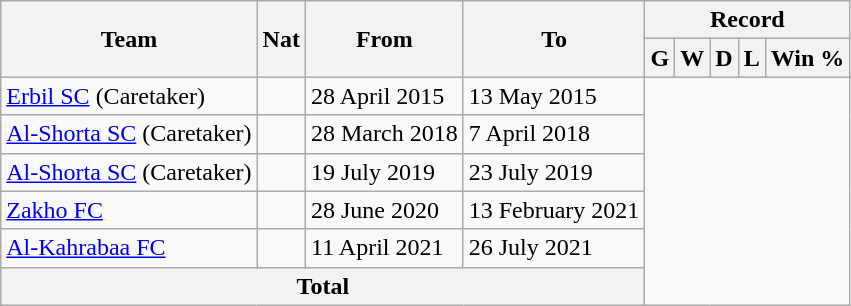<table class="wikitable" style="text-align: center">
<tr>
<th rowspan="2">Team</th>
<th rowspan="2">Nat</th>
<th rowspan="2">From</th>
<th rowspan="2">To</th>
<th colspan="5">Record</th>
</tr>
<tr>
<th>G</th>
<th>W</th>
<th>D</th>
<th>L</th>
<th>Win %</th>
</tr>
<tr>
<td align=left><a href='#'>Erbil SC</a> (Caretaker)</td>
<td></td>
<td align=left>28 April 2015</td>
<td align=left>13 May 2015<br></td>
</tr>
<tr>
<td align=left><a href='#'>Al-Shorta SC</a> (Caretaker)</td>
<td></td>
<td align=left>28 March 2018</td>
<td align=left>7 April 2018<br></td>
</tr>
<tr>
<td align=left><a href='#'>Al-Shorta SC</a> (Caretaker)</td>
<td></td>
<td align=left>19 July 2019</td>
<td align=left>23 July 2019<br></td>
</tr>
<tr>
<td align=left><a href='#'>Zakho FC</a></td>
<td></td>
<td align=left>28 June 2020</td>
<td align=left>13 February 2021<br></td>
</tr>
<tr>
<td align=left><a href='#'>Al-Kahrabaa FC</a></td>
<td></td>
<td align=left>11 April 2021</td>
<td align=left>26 July 2021<br></td>
</tr>
<tr>
<th colspan="4" align="center" valign=middle>Total<br></th>
</tr>
</table>
